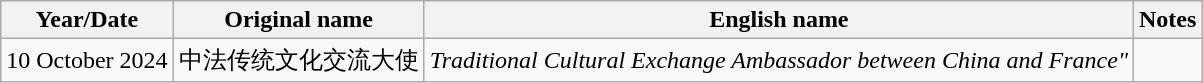<table class="wikitable">
<tr>
<th>Year/Date</th>
<th>Original name</th>
<th>English name</th>
<th>Notes</th>
</tr>
<tr>
<td>10 October 2024</td>
<td>中法传统文化交流大使</td>
<td><em>Traditional Cultural Exchange Ambassador between China and France"</em></td>
<td></td>
</tr>
</table>
